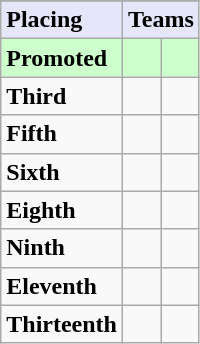<table class=wikitable>
<tr>
</tr>
<tr style="background: #E6E6FA;">
<td><strong>Placing</strong></td>
<td colspan="2" style="text-align:center"><strong>Teams</strong></td>
</tr>
<tr style="background: #ccffcc;">
<td><strong>Promoted</strong></td>
<td></td>
<td></td>
</tr>
<tr>
<td><strong>Third</strong></td>
<td></td>
<td></td>
</tr>
<tr>
<td><strong>Fifth</strong></td>
<td></td>
<td></td>
</tr>
<tr>
<td><strong>Sixth</strong></td>
<td></td>
<td></td>
</tr>
<tr>
<td><strong>Eighth</strong></td>
<td></td>
<td></td>
</tr>
<tr>
<td><strong>Ninth</strong></td>
<td></td>
<td></td>
</tr>
<tr>
<td><strong>Eleventh</strong></td>
<td></td>
<td></td>
</tr>
<tr>
<td><strong>Thirteenth</strong></td>
<td></td>
<td></td>
</tr>
</table>
